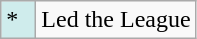<table class="wikitable">
<tr>
<td style="background:#CFECEC; width:1em">*</td>
<td>Led the League</td>
</tr>
</table>
